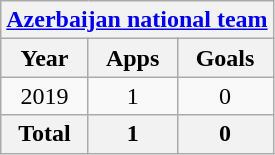<table class="wikitable" style="text-align:center">
<tr>
<th colspan=3><a href='#'>Azerbaijan national team</a></th>
</tr>
<tr>
<th>Year</th>
<th>Apps</th>
<th>Goals</th>
</tr>
<tr>
<td>2019</td>
<td>1</td>
<td>0</td>
</tr>
<tr>
<th>Total</th>
<th>1</th>
<th>0</th>
</tr>
</table>
